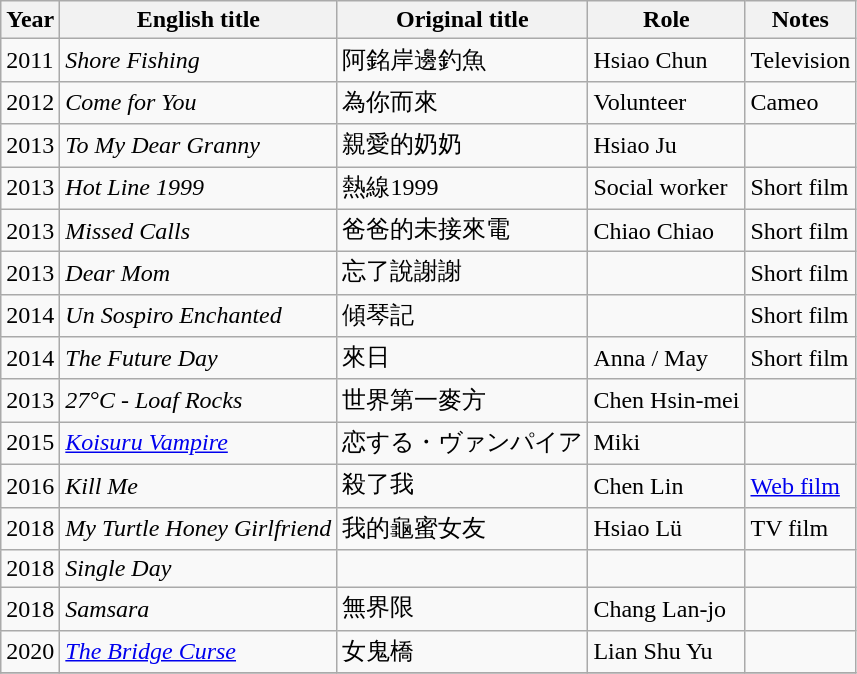<table class="wikitable sortable">
<tr>
<th>Year</th>
<th>English title</th>
<th>Original title</th>
<th>Role</th>
<th class="unsortable">Notes</th>
</tr>
<tr>
<td>2011</td>
<td><em>Shore Fishing</em></td>
<td>阿銘岸邊釣魚</td>
<td>Hsiao Chun</td>
<td>Television</td>
</tr>
<tr>
<td>2012</td>
<td><em>Come for You</em></td>
<td>為你而來</td>
<td>Volunteer</td>
<td>Cameo</td>
</tr>
<tr>
<td>2013</td>
<td><em>To My Dear Granny</em></td>
<td>親愛的奶奶</td>
<td>Hsiao Ju</td>
<td></td>
</tr>
<tr>
<td>2013</td>
<td><em>Hot Line 1999</em></td>
<td>熱線1999</td>
<td>Social worker</td>
<td>Short film</td>
</tr>
<tr>
<td>2013</td>
<td><em>Missed Calls</em></td>
<td>爸爸的未接來電</td>
<td>Chiao Chiao</td>
<td>Short film</td>
</tr>
<tr>
<td>2013</td>
<td><em>Dear Mom</em></td>
<td>忘了說謝謝</td>
<td></td>
<td>Short film</td>
</tr>
<tr>
<td>2014</td>
<td><em>Un Sospiro Enchanted</em></td>
<td>傾琴記</td>
<td></td>
<td>Short film</td>
</tr>
<tr>
<td>2014</td>
<td><em>The Future Day</em></td>
<td>來日</td>
<td>Anna / May</td>
<td>Short film</td>
</tr>
<tr>
<td>2013</td>
<td><em>27°C - Loaf Rocks</em></td>
<td>世界第一麥方</td>
<td>Chen Hsin-mei</td>
<td></td>
</tr>
<tr>
<td>2015</td>
<td><em><a href='#'>Koisuru Vampire</a></em></td>
<td>恋する・ヴァンパイア</td>
<td>Miki</td>
<td></td>
</tr>
<tr>
<td>2016</td>
<td><em>Kill Me</em></td>
<td>殺了我</td>
<td>Chen Lin</td>
<td><a href='#'>Web film</a></td>
</tr>
<tr>
<td>2018</td>
<td><em>My Turtle Honey Girlfriend</em></td>
<td>我的龜蜜女友</td>
<td>Hsiao Lü</td>
<td>TV film</td>
</tr>
<tr>
<td>2018</td>
<td><em>Single Day</em></td>
<td></td>
<td></td>
<td></td>
</tr>
<tr>
<td>2018</td>
<td><em>Samsara</em></td>
<td>無界限</td>
<td>Chang Lan-jo</td>
<td></td>
</tr>
<tr>
<td>2020</td>
<td><em><a href='#'>The Bridge Curse</a></em></td>
<td>女鬼橋</td>
<td>Lian Shu Yu</td>
<td></td>
</tr>
<tr>
</tr>
</table>
